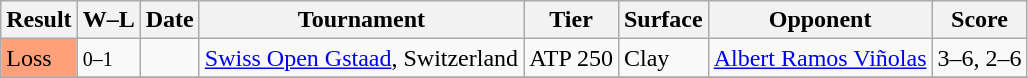<table class="sortable wikitable nowrap">
<tr>
<th>Result</th>
<th class="unsortable">W–L</th>
<th>Date</th>
<th>Tournament</th>
<th>Tier</th>
<th>Surface</th>
<th>Opponent</th>
<th class="unsortable">Score</th>
</tr>
<tr>
<td bgcolor=FFA07A>Loss</td>
<td><small>0–1</small></td>
<td><a href='#'></a></td>
<td><a href='#'>Swiss Open Gstaad</a>, Switzerland</td>
<td>ATP 250</td>
<td>Clay</td>
<td> <a href='#'>Albert Ramos Viñolas</a></td>
<td>3–6, 2–6</td>
</tr>
<tr>
</tr>
</table>
